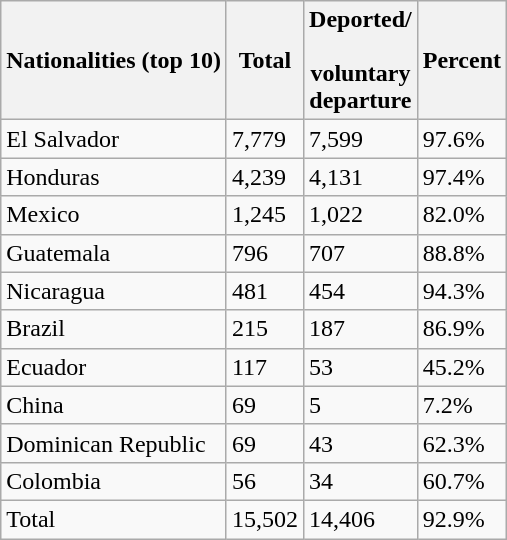<table class="wikitable">
<tr>
<th>Nationalities (top 10)</th>
<th>Total</th>
<th>Deported/<br><br>voluntary<br>
departure</th>
<th>Percent</th>
</tr>
<tr>
<td>El Salvador</td>
<td>7,779</td>
<td>7,599</td>
<td>97.6%</td>
</tr>
<tr>
<td>Honduras</td>
<td>4,239</td>
<td>4,131</td>
<td>97.4%</td>
</tr>
<tr>
<td>Mexico</td>
<td>1,245</td>
<td>1,022</td>
<td>82.0%</td>
</tr>
<tr>
<td>Guatemala</td>
<td>796</td>
<td>707</td>
<td>88.8%</td>
</tr>
<tr>
<td>Nicaragua</td>
<td>481</td>
<td>454</td>
<td>94.3%</td>
</tr>
<tr>
<td>Brazil</td>
<td>215</td>
<td>187</td>
<td>86.9%</td>
</tr>
<tr>
<td>Ecuador</td>
<td>117</td>
<td>53</td>
<td>45.2%</td>
</tr>
<tr>
<td>China</td>
<td>69</td>
<td>5</td>
<td>7.2%</td>
</tr>
<tr>
<td>Dominican Republic</td>
<td>69</td>
<td>43</td>
<td>62.3%</td>
</tr>
<tr>
<td>Colombia</td>
<td>56</td>
<td>34</td>
<td>60.7%</td>
</tr>
<tr>
<td>Total</td>
<td>15,502</td>
<td>14,406</td>
<td>92.9%</td>
</tr>
</table>
